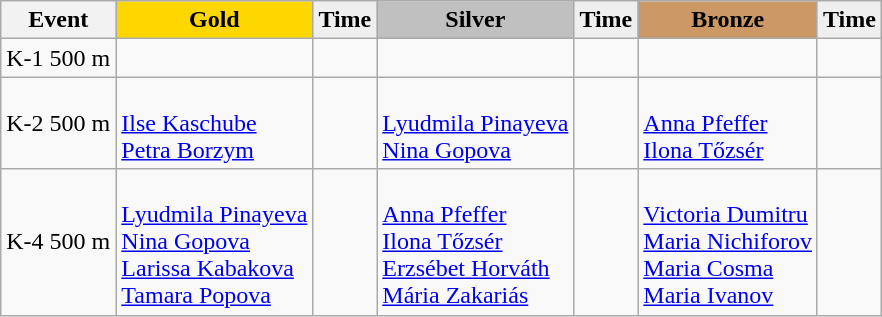<table class="wikitable">
<tr>
<th>Event</th>
<td align=center bgcolor="gold"><strong>Gold</strong></td>
<td align=center bgcolor="EFEFEF"><strong>Time</strong></td>
<td align=center bgcolor="silver"><strong>Silver</strong></td>
<td align=center bgcolor="EFEFEF"><strong>Time</strong></td>
<td align=center bgcolor="CC9966"><strong>Bronze</strong></td>
<td align=center bgcolor="EFEFEF"><strong>Time</strong></td>
</tr>
<tr>
<td>K-1 500 m</td>
<td></td>
<td></td>
<td></td>
<td></td>
<td></td>
<td></td>
</tr>
<tr>
<td>K-2 500 m</td>
<td><br><a href='#'>Ilse Kaschube</a><br><a href='#'>Petra Borzym</a></td>
<td></td>
<td><br><a href='#'>Lyudmila Pinayeva</a><br><a href='#'>Nina Gopova</a></td>
<td></td>
<td><br><a href='#'>Anna Pfeffer</a><br><a href='#'>Ilona Tőzsér</a></td>
<td></td>
</tr>
<tr>
<td>K-4 500 m</td>
<td><br><a href='#'>Lyudmila Pinayeva</a><br><a href='#'>Nina Gopova</a><br><a href='#'>Larissa Kabakova</a><br><a href='#'>Tamara Popova</a></td>
<td></td>
<td><br><a href='#'>Anna Pfeffer</a><br><a href='#'>Ilona Tőzsér</a><br><a href='#'>Erzsébet Horváth</a><br><a href='#'>Mária Zakariás</a></td>
<td></td>
<td><br><a href='#'>Victoria Dumitru</a><br><a href='#'>Maria Nichiforov</a><br><a href='#'>Maria Cosma</a><br><a href='#'>Maria Ivanov</a></td>
<td></td>
</tr>
</table>
